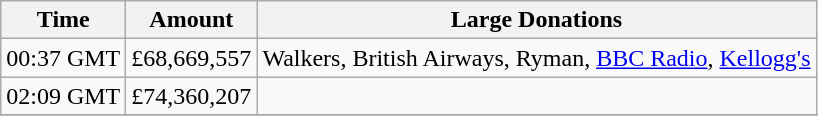<table class="wikitable" border="1">
<tr>
<th>Time</th>
<th>Amount</th>
<th>Large Donations</th>
</tr>
<tr>
<td>00:37 GMT</td>
<td>£68,669,557</td>
<td>Walkers, British Airways, Ryman, <a href='#'>BBC Radio</a>, <a href='#'>Kellogg's</a></td>
</tr>
<tr>
<td>02:09 GMT</td>
<td>£74,360,207</td>
<td></td>
</tr>
<tr>
</tr>
</table>
